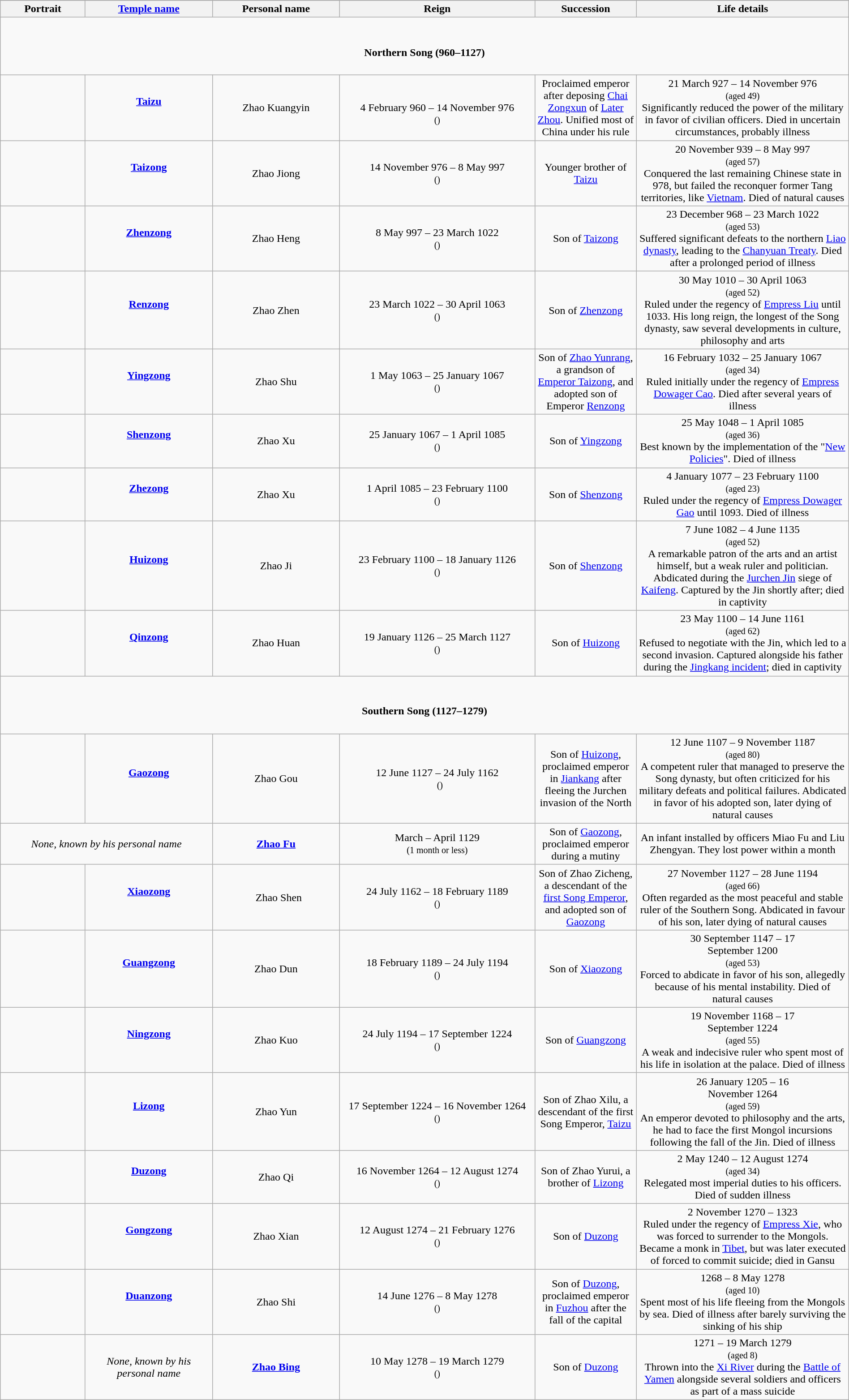<table class="wikitable plainrowheaders" style="text-align:center; width:100%;">
<tr>
</tr>
<tr>
<th scope="col" width="10%">Portrait</th>
<th scope="col" width="15%"><a href='#'>Temple name</a></th>
<th scope="col" width="15%">Personal name</th>
<th scope="col" width="23%">Reign</th>
<th scope="col" width="12%">Succession</th>
<th scope="col" width="25%">Life details</th>
</tr>
<tr>
<td colspan="6"><br><h4>Northern Song (960–1127)</h4></td>
</tr>
<tr>
<td></td>
<td><strong><a href='#'>Taizu</a></strong><br><br><small></small></td>
<td>Zhao Kuangyin<br></td>
<td><br>4 February 960 – 14 November 976<br><small>()</small><br><small></small></td>
<td>Proclaimed emperor after deposing <a href='#'>Chai Zongxun</a> of <a href='#'>Later Zhou</a>. Unified most of China under his rule</td>
<td>21 March 927 – 14 November 976<br><small>(aged 49)</small><br>Significantly reduced the power of the military in favor of civilian officers. Died in uncertain circumstances, probably illness</td>
</tr>
<tr>
<td></td>
<td><strong><a href='#'>Taizong</a></strong><br><br><small></small></td>
<td>Zhao Jiong<br></td>
<td>14 November 976 – 8 May 997<br><small>()</small><br><small></small></td>
<td>Younger brother of <a href='#'>Taizu</a></td>
<td>20 November 939 – 8 May 997<br><small>(aged 57)</small><br>Conquered the last remaining Chinese state in 978, but failed the reconquer former Tang territories, like <a href='#'>Vietnam</a>. Died of natural causes</td>
</tr>
<tr>
<td></td>
<td><strong><a href='#'>Zhenzong</a></strong><br><br><small></small></td>
<td>Zhao Heng<br></td>
<td>8 May 997 – 23 March 1022<br><small>()</small><br><small></small></td>
<td>Son of <a href='#'>Taizong</a></td>
<td>23 December 968 – 23 March 1022<br><small>(aged 53)</small><br>Suffered significant defeats to the northern <a href='#'>Liao dynasty</a>, leading to the <a href='#'>Chanyuan Treaty</a>. Died after a prolonged period of illness</td>
</tr>
<tr>
<td></td>
<td><strong><a href='#'>Renzong</a></strong><br><br><small></small></td>
<td>Zhao Zhen<br></td>
<td>23 March 1022 – 30 April 1063<br><small>()</small><br><small></small></td>
<td>Son of <a href='#'>Zhenzong</a></td>
<td>30 May 1010 – 30 April 1063<br><small>(aged 52)</small><br>Ruled under the regency of <a href='#'>Empress Liu</a> until 1033. His long reign, the longest of the Song dynasty, saw several developments in culture, philosophy and arts</td>
</tr>
<tr>
<td></td>
<td><strong><a href='#'>Yingzong</a></strong><br><br><small></small></td>
<td>Zhao Shu<br></td>
<td>1 May 1063 – 25 January 1067<br><small>()</small><br><small></small></td>
<td>Son of <a href='#'>Zhao Yunrang</a>, a grandson of <a href='#'>Emperor Taizong</a>, and adopted son of Emperor <a href='#'>Renzong</a></td>
<td>16 February 1032 – 25 January 1067<br><small>(aged 34)</small><br>Ruled initially under the regency of <a href='#'>Empress Dowager Cao</a>. Died after several years of illness</td>
</tr>
<tr>
<td></td>
<td><strong><a href='#'>Shenzong</a></strong><br><br><small></small></td>
<td>Zhao Xu<br></td>
<td>25 January 1067 – 1 April 1085<br><small>()</small><br><small></small></td>
<td>Son of <a href='#'>Yingzong</a></td>
<td>25 May 1048 – 1 April 1085<br><small>(aged 36)</small><br>Best known by the implementation of the "<a href='#'>New Policies</a>". Died of illness</td>
</tr>
<tr>
<td></td>
<td><strong><a href='#'>Zhezong</a></strong><br><br><small></small></td>
<td>Zhao Xu<br></td>
<td>1 April 1085 – 23 February 1100<br><small>()</small><br><small></small></td>
<td>Son of <a href='#'>Shenzong</a></td>
<td>4 January 1077 – 23 February 1100<br><small>(aged 23)</small><br>Ruled under the regency of <a href='#'>Empress Dowager Gao</a> until 1093. Died of illness</td>
</tr>
<tr>
<td></td>
<td><strong><a href='#'>Huizong</a></strong><br><br><small></small></td>
<td>Zhao Ji<br></td>
<td>23 February 1100 – 18 January 1126<br><small>()</small><br><small></small></td>
<td>Son of <a href='#'>Shenzong</a></td>
<td>7 June 1082 – 4 June 1135<br><small>(aged 52)</small><br>A remarkable patron of the arts and an artist himself, but a weak ruler and politician. Abdicated during the <a href='#'>Jurchen Jin</a> siege of <a href='#'>Kaifeng</a>. Captured by the Jin shortly after; died in captivity</td>
</tr>
<tr>
<td></td>
<td><strong><a href='#'>Qinzong</a></strong><br><br><small></small></td>
<td>Zhao Huan<br></td>
<td>19 January 1126 – 25 March 1127<br><small>()</small><br><small></small></td>
<td>Son of <a href='#'>Huizong</a></td>
<td>23 May 1100 – 14 June 1161<br><small>(aged 62)</small><br>Refused to negotiate with the Jin, which led to a second invasion. Captured alongside his father during the <a href='#'>Jingkang incident</a>; died in captivity</td>
</tr>
<tr>
<td colspan="6"><br><h4>Southern Song (1127–1279)</h4></td>
</tr>
<tr>
<td></td>
<td><strong><a href='#'>Gaozong</a></strong><br><br><small></small></td>
<td>Zhao Gou<br></td>
<td>12 June 1127 – 24 July 1162<br>  <small>()</small><br><small></small></td>
<td>Son of <a href='#'>Huizong</a>, proclaimed emperor in <a href='#'>Jiankang</a> after fleeing the Jurchen invasion of the North</td>
<td>12 June 1107 – 9 November 1187<br><small>(aged 80)</small><br>A competent ruler that managed to preserve the Song dynasty, but often criticized for his military defeats and political failures. Abdicated in favor of his adopted son, later dying of natural causes</td>
</tr>
<tr>
<td colspan=2><em>None, known by his personal name</em></td>
<td><strong><a href='#'>Zhao Fu</a></strong><br></td>
<td>March – April 1129<br><small>(1 month or less)</small><br><small></small></td>
<td>Son of <a href='#'>Gaozong</a>, proclaimed emperor during a mutiny</td>
<td>An infant installed by officers Miao Fu and Liu Zhengyan. They lost power within a month</td>
</tr>
<tr>
<td></td>
<td><strong><a href='#'>Xiaozong</a></strong><br><br><small></small></td>
<td>  Zhao Shen<br></td>
<td>24 July 1162 – 18 February 1189<br><small>()</small><br><small></small></td>
<td>Son of Zhao Zicheng, a descendant of the <a href='#'>first Song Emperor</a>, and adopted son of <a href='#'>Gaozong</a></td>
<td>27 November 1127 – 28 June 1194<br><small>(aged 66)</small><br>Often regarded as the most peaceful and stable ruler of the Southern Song. Abdicated in favour of his son, later dying of natural causes</td>
</tr>
<tr>
<td></td>
<td><strong><a href='#'>Guangzong</a></strong><br><br><small></small></td>
<td>Zhao Dun<br></td>
<td>18 February 1189 – 24 July 1194<br><small>()</small><br><small></small></td>
<td>Son of <a href='#'>Xiaozong</a></td>
<td>30 September 1147 – 17<br>September 1200<br><small>(aged 53)</small><br>Forced to abdicate in favor of his son, allegedly because of his mental instability. Died of natural causes</td>
</tr>
<tr>
<td></td>
<td><strong><a href='#'>Ningzong</a></strong><br><br><small></small></td>
<td>Zhao Kuo<br></td>
<td>24 July 1194 – 17 September 1224<br><small>()</small><br><small></small></td>
<td>Son of <a href='#'>Guangzong</a></td>
<td>19 November 1168 – 17<br>September 1224<br><small>(aged 55)</small><br>A weak and indecisive ruler who spent most of his life in isolation at the palace. Died of illness</td>
</tr>
<tr>
<td></td>
<td><strong><a href='#'>Lizong</a></strong><br><br><small></small></td>
<td>Zhao Yun<br></td>
<td>17 September 1224 – 16 November 1264<br><small>()<br></small></td>
<td>Son of Zhao Xilu, a descendant of the first Song Emperor, <a href='#'>Taizu</a></td>
<td>26 January 1205 – 16<br>November 1264<br><small>(aged 59)</small><br>An emperor devoted to philosophy and the arts, he had to face the first Mongol incursions following the fall of the Jin. Died of illness</td>
</tr>
<tr>
<td></td>
<td><strong><a href='#'>Duzong</a></strong><br><br><small></small></td>
<td>Zhao Qi<br></td>
<td>16 November 1264 – 12 August 1274<br><small>()<br></small></td>
<td>Son of Zhao Yurui, a brother of <a href='#'>Lizong</a></td>
<td>2 May 1240 – 12 August 1274<br><small>(aged 34)</small><br>Relegated most imperial duties to his officers. Died of sudden illness</td>
</tr>
<tr>
<td></td>
<td><strong><a href='#'>Gongzong</a></strong><br><br><small></small></td>
<td>Zhao Xian<br></td>
<td>12 August 1274 – 21 February 1276<br><small>()<br></small></td>
<td>Son of <a href='#'>Duzong</a></td>
<td>2 November 1270 – 1323<br>Ruled under the regency of <a href='#'>Empress Xie</a>, who was forced to surrender to the Mongols. Became a monk in <a href='#'>Tibet</a>, but was later executed of forced to commit suicide; died in Gansu</td>
</tr>
<tr>
<td></td>
<td><strong><a href='#'>Duanzong</a></strong><br><br><small></small></td>
<td>Zhao Shi<br></td>
<td>14 June 1276 – 8 May 1278<br><small>()<br></small></td>
<td>Son of <a href='#'>Duzong</a>, proclaimed emperor in <a href='#'>Fuzhou</a> after the fall of the capital</td>
<td>1268 – 8 May 1278<br><small>(aged 10)</small><br>Spent most of his life fleeing from the Mongols by sea. Died of illness after barely surviving the sinking of his ship</td>
</tr>
<tr>
<td></td>
<td><em>None, known by his personal name</em></td>
<td><strong><a href='#'>Zhao Bing</a></strong><br></td>
<td>10 May 1278 – 19 March 1279<br><small>()<br></small></td>
<td>Son of <a href='#'>Duzong</a></td>
<td>1271 – 19 March 1279<br><small>(aged 8)</small><br>Thrown into the <a href='#'>Xi River</a> during the <a href='#'>Battle of Yamen</a> alongside several soldiers and officers as part of a mass suicide</td>
</tr>
</table>
